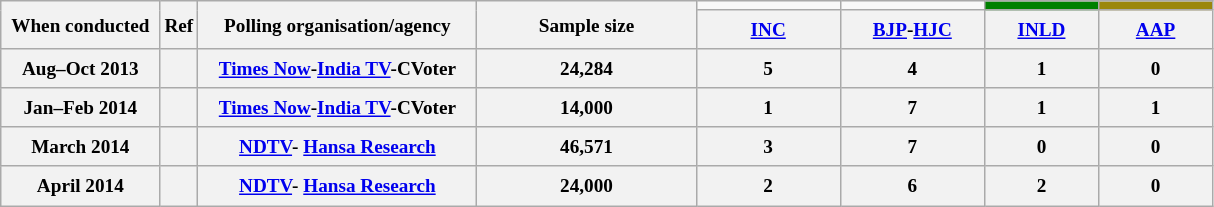<table class="wikitable" style="text-align:center;font-size:80%;line-height:20px;">
<tr>
<th class="wikitable" rowspan="2" width="100px">When conducted</th>
<th class="wikitable" rowspan="2" width="10px">Ref</th>
<th class="wikitable" rowspan="2" width="180px">Polling organisation/agency</th>
<th class="wikitable" rowspan="2" width="140px">Sample size</th>
<td bgcolor=></td>
<td bgcolor=></td>
<td style="background:green;"></td>
<td style="background:#9B870C;"></td>
</tr>
<tr>
<th class="wikitable" width="90px"><a href='#'>INC</a></th>
<th class="wikitable" width="90px"><a href='#'>BJP</a>-<a href='#'>HJC</a></th>
<th class="wikitable" width="70px"><a href='#'>INLD</a></th>
<th class="wikitable" width="70px"><a href='#'>AAP</a></th>
</tr>
<tr class="hintergrundfarbe2" style="text-align:center">
<th>Aug–Oct 2013</th>
<th></th>
<th><a href='#'>Times Now</a>-<a href='#'>India TV</a>-CVoter</th>
<th>24,284</th>
<th>5</th>
<th>4</th>
<th>1</th>
<th>0</th>
</tr>
<tr class="hintergrundfarbe2" style="text-align:center">
<th>Jan–Feb 2014</th>
<th></th>
<th><a href='#'>Times Now</a>-<a href='#'>India TV</a>-CVoter</th>
<th>14,000</th>
<th>1</th>
<th>7</th>
<th>1</th>
<th>1</th>
</tr>
<tr class="hintergrundfarbe2" style="text-align:center">
<th>March 2014</th>
<th></th>
<th><a href='#'>NDTV</a>- <a href='#'>Hansa Research</a></th>
<th>46,571</th>
<th>3</th>
<th>7</th>
<th>0</th>
<th>0</th>
</tr>
<tr class="hintergrundfarbe2" style="text-align:center">
<th>April 2014</th>
<th></th>
<th><a href='#'>NDTV</a>- <a href='#'>Hansa Research</a></th>
<th>24,000</th>
<th>2</th>
<th>6</th>
<th>2</th>
<th>0</th>
</tr>
</table>
